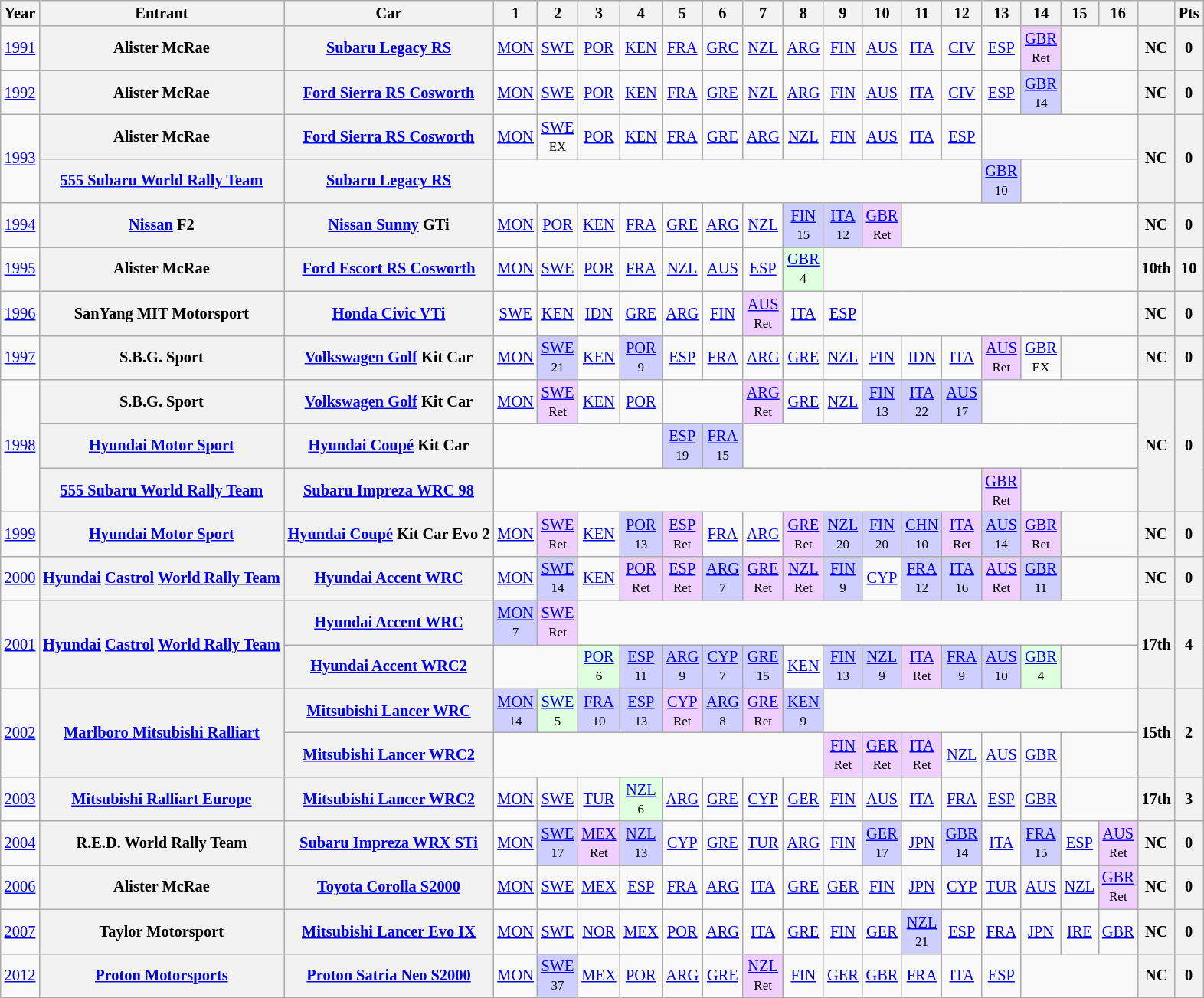<table class="wikitable" border="1" style="text-align:center; font-size:85%;">
<tr>
<th>Year</th>
<th>Entrant</th>
<th>Car</th>
<th>1</th>
<th>2</th>
<th>3</th>
<th>4</th>
<th>5</th>
<th>6</th>
<th>7</th>
<th>8</th>
<th>9</th>
<th>10</th>
<th>11</th>
<th>12</th>
<th>13</th>
<th>14</th>
<th>15</th>
<th>16</th>
<th></th>
<th>Pts</th>
</tr>
<tr>
<td><a href='#'>1991</a></td>
<th nowrap>Alister McRae</th>
<th nowrap><a href='#'>Subaru Legacy RS</a></th>
<td><a href='#'>MON</a></td>
<td><a href='#'>SWE</a></td>
<td><a href='#'>POR</a></td>
<td><a href='#'>KEN</a></td>
<td><a href='#'>FRA</a></td>
<td><a href='#'>GRC</a></td>
<td><a href='#'>NZL</a></td>
<td><a href='#'>ARG</a></td>
<td><a href='#'>FIN</a></td>
<td><a href='#'>AUS</a></td>
<td><a href='#'>ITA</a></td>
<td><a href='#'>CIV</a></td>
<td><a href='#'>ESP</a></td>
<td style="background:#EFCFFF;"><a href='#'>GBR</a><br><small>Ret</small></td>
<td colspan=2></td>
<th>NC</th>
<th>0</th>
</tr>
<tr>
<td><a href='#'>1992</a></td>
<th nowrap>Alister McRae</th>
<th nowrap><a href='#'>Ford Sierra RS Cosworth</a></th>
<td><a href='#'>MON</a></td>
<td><a href='#'>SWE</a></td>
<td><a href='#'>POR</a></td>
<td><a href='#'>KEN</a></td>
<td><a href='#'>FRA</a></td>
<td><a href='#'>GRE</a></td>
<td><a href='#'>NZL</a></td>
<td><a href='#'>ARG</a></td>
<td><a href='#'>FIN</a></td>
<td><a href='#'>AUS</a></td>
<td><a href='#'>ITA</a></td>
<td><a href='#'>CIV</a></td>
<td><a href='#'>ESP</a></td>
<td style="background:#CFCFFF;"><a href='#'>GBR</a><br><small>14</small></td>
<td colspan=2></td>
<th>NC</th>
<th>0</th>
</tr>
<tr>
<td rowspan=2><a href='#'>1993</a></td>
<th nowrap>Alister McRae</th>
<th nowrap><a href='#'>Ford Sierra RS Cosworth</a></th>
<td><a href='#'>MON</a></td>
<td><a href='#'>SWE</a><br><small>EX</small></td>
<td><a href='#'>POR</a></td>
<td><a href='#'>KEN</a></td>
<td><a href='#'>FRA</a></td>
<td><a href='#'>GRE</a></td>
<td><a href='#'>ARG</a></td>
<td><a href='#'>NZL</a></td>
<td><a href='#'>FIN</a></td>
<td><a href='#'>AUS</a></td>
<td><a href='#'>ITA</a></td>
<td><a href='#'>ESP</a></td>
<td colspan=4></td>
<th rowspan=2>NC</th>
<th rowspan=2>0</th>
</tr>
<tr>
<th nowrap><a href='#'>555 Subaru World Rally Team</a></th>
<th nowrap><a href='#'>Subaru Legacy RS</a></th>
<td colspan=12></td>
<td style="background:#CFCFFF;"><a href='#'>GBR</a><br><small>10</small></td>
<td colspan=3></td>
</tr>
<tr>
<td><a href='#'>1994</a></td>
<th nowrap><a href='#'>Nissan</a> F2</th>
<th nowrap><a href='#'>Nissan Sunny</a> GTi</th>
<td><a href='#'>MON</a></td>
<td><a href='#'>POR</a></td>
<td><a href='#'>KEN</a></td>
<td><a href='#'>FRA</a></td>
<td><a href='#'>GRE</a></td>
<td><a href='#'>ARG</a></td>
<td><a href='#'>NZL</a></td>
<td style="background:#CFCFFF;"><a href='#'>FIN</a><br><small>15</small></td>
<td style="background:#CFCFFF;"><a href='#'>ITA</a><br><small>12</small></td>
<td style="background:#EFCFFF;"><a href='#'>GBR</a><br><small>Ret</small></td>
<td colspan=6></td>
<th>NC</th>
<th>0</th>
</tr>
<tr>
<td><a href='#'>1995</a></td>
<th nowrap>Alister McRae</th>
<th nowrap><a href='#'>Ford Escort RS Cosworth</a></th>
<td><a href='#'>MON</a></td>
<td><a href='#'>SWE</a></td>
<td><a href='#'>POR</a></td>
<td><a href='#'>FRA</a></td>
<td><a href='#'>NZL</a></td>
<td><a href='#'>AUS</a></td>
<td><a href='#'>ESP</a></td>
<td style="background:#DFFFDF;"><a href='#'>GBR</a><br><small>4</small></td>
<td colspan=8></td>
<th>10th</th>
<th>10</th>
</tr>
<tr>
<td><a href='#'>1996</a></td>
<th nowrap>SanYang MIT Motorsport</th>
<th nowrap><a href='#'>Honda Civic VTi</a></th>
<td><a href='#'>SWE</a></td>
<td><a href='#'>KEN</a></td>
<td><a href='#'>IDN</a></td>
<td><a href='#'>GRE</a></td>
<td><a href='#'>ARG</a></td>
<td><a href='#'>FIN</a></td>
<td style="background:#EFCFFF;"><a href='#'>AUS</a><br><small>Ret</small></td>
<td><a href='#'>ITA</a></td>
<td><a href='#'>ESP</a></td>
<td colspan=7></td>
<th>NC</th>
<th>0</th>
</tr>
<tr>
<td><a href='#'>1997</a></td>
<th nowrap>S.B.G. Sport</th>
<th nowrap><a href='#'>Volkswagen Golf</a> Kit Car</th>
<td><a href='#'>MON</a></td>
<td style="background:#CFCFFF;"><a href='#'>SWE</a><br><small>21</small></td>
<td><a href='#'>KEN</a></td>
<td style="background:#CFCFFF;"><a href='#'>POR</a><br><small>9</small></td>
<td><a href='#'>ESP</a></td>
<td><a href='#'>FRA</a></td>
<td><a href='#'>ARG</a></td>
<td><a href='#'>GRE</a></td>
<td><a href='#'>NZL</a></td>
<td><a href='#'>FIN</a></td>
<td><a href='#'>IDN</a></td>
<td><a href='#'>ITA</a></td>
<td style="background:#EFCFFF;"><a href='#'>AUS</a><br><small>Ret</small></td>
<td><a href='#'>GBR</a><br><small>EX</small></td>
<td colspan=2></td>
<th>NC</th>
<th>0</th>
</tr>
<tr>
<td rowspan=3><a href='#'>1998</a></td>
<th nowrap>S.B.G. Sport</th>
<th nowrap><a href='#'>Volkswagen Golf</a> Kit Car</th>
<td><a href='#'>MON</a></td>
<td style="background:#EFCFFF;"><a href='#'>SWE</a><br><small>Ret</small></td>
<td><a href='#'>KEN</a></td>
<td><a href='#'>POR</a></td>
<td colspan=2></td>
<td style="background:#EFCFFF;"><a href='#'>ARG</a><br><small>Ret</small></td>
<td><a href='#'>GRE</a></td>
<td><a href='#'>NZL</a></td>
<td style="background:#CFCFFF;"><a href='#'>FIN</a><br><small>13</small></td>
<td style="background:#CFCFFF;"><a href='#'>ITA</a><br><small>22</small></td>
<td style="background:#CFCFFF;"><a href='#'>AUS</a><br><small>17</small></td>
<td colspan=4></td>
<th rowspan=3>NC</th>
<th rowspan=3>0</th>
</tr>
<tr>
<th nowrap><a href='#'>Hyundai Motor Sport</a></th>
<th nowrap><a href='#'>Hyundai Coupé</a> Kit Car</th>
<td colspan=4></td>
<td style="background:#CFCFFF;"><a href='#'>ESP</a><br><small>19</small></td>
<td style="background:#CFCFFF;"><a href='#'>FRA</a><br><small>15</small></td>
<td colspan=10></td>
</tr>
<tr>
<th nowrap><a href='#'>555 Subaru World Rally Team</a></th>
<th nowrap><a href='#'>Subaru Impreza WRC 98</a></th>
<td colspan=12></td>
<td style="background:#EFCFFF;"><a href='#'>GBR</a><br><small>Ret</small></td>
<td colspan=3></td>
</tr>
<tr>
<td><a href='#'>1999</a></td>
<th nowrap><a href='#'>Hyundai Motor Sport</a></th>
<th nowrap><a href='#'>Hyundai Coupé</a> Kit Car Evo 2</th>
<td><a href='#'>MON</a></td>
<td style="background:#EFCFFF;"><a href='#'>SWE</a><br><small>Ret</small></td>
<td><a href='#'>KEN</a></td>
<td style="background:#CFCFFF;"><a href='#'>POR</a><br><small>13</small></td>
<td style="background:#EFCFFF;"><a href='#'>ESP</a><br><small>Ret</small></td>
<td><a href='#'>FRA</a></td>
<td><a href='#'>ARG</a></td>
<td style="background:#EFCFFF;"><a href='#'>GRE</a><br><small>Ret</small></td>
<td style="background:#CFCFFF;"><a href='#'>NZL</a><br><small>20</small></td>
<td style="background:#CFCFFF;"><a href='#'>FIN</a><br><small>20</small></td>
<td style="background:#CFCFFF;"><a href='#'>CHN</a><br><small>10</small></td>
<td style="background:#EFCFFF;"><a href='#'>ITA</a><br><small>Ret</small></td>
<td style="background:#CFCFFF;"><a href='#'>AUS</a><br><small>14</small></td>
<td style="background:#EFCFFF;"><a href='#'>GBR</a><br><small>Ret</small></td>
<td colspan=2></td>
<th>NC</th>
<th>0</th>
</tr>
<tr>
<td><a href='#'>2000</a></td>
<th nowrap><a href='#'>Hyundai</a> <a href='#'>Castrol</a> <a href='#'>World Rally Team</a></th>
<th nowrap><a href='#'>Hyundai Accent WRC</a></th>
<td><a href='#'>MON</a></td>
<td style="background:#CFCFFF;"><a href='#'>SWE</a><br><small>14</small></td>
<td><a href='#'>KEN</a></td>
<td style="background:#EFCFFF;"><a href='#'>POR</a><br><small>Ret</small></td>
<td style="background:#EFCFFF;"><a href='#'>ESP</a><br><small>Ret</small></td>
<td style="background:#CFCFFF;"><a href='#'>ARG</a><br><small>7</small></td>
<td style="background:#EFCFFF;"><a href='#'>GRE</a><br><small>Ret</small></td>
<td style="background:#EFCFFF;"><a href='#'>NZL</a><br><small>Ret</small></td>
<td style="background:#CFCFFF;"><a href='#'>FIN</a><br><small>9</small></td>
<td><a href='#'>CYP</a></td>
<td style="background:#CFCFFF;"><a href='#'>FRA</a><br><small>12</small></td>
<td style="background:#CFCFFF;"><a href='#'>ITA</a><br><small>16</small></td>
<td style="background:#EFCFFF;"><a href='#'>AUS</a><br><small>Ret</small></td>
<td style="background:#CFCFFF;"><a href='#'>GBR</a><br><small>11</small></td>
<td colspan=2></td>
<th>NC</th>
<th>0</th>
</tr>
<tr>
<td rowspan=2><a href='#'>2001</a></td>
<th rowspan=2 nowrap><a href='#'>Hyundai</a> <a href='#'>Castrol</a> <a href='#'>World Rally Team</a></th>
<th nowrap><a href='#'>Hyundai Accent WRC</a></th>
<td style="background:#CFCFFF;"><a href='#'>MON</a><br><small>7</small></td>
<td style="background:#EFCFFF;"><a href='#'>SWE</a><br><small>Ret</small></td>
<td colspan=14></td>
<th rowspan=2>17th</th>
<th rowspan=2>4</th>
</tr>
<tr>
<th nowrap><a href='#'>Hyundai Accent WRC2</a></th>
<td colspan=2></td>
<td style="background:#DFFFDF;"><a href='#'>POR</a><br><small>6</small></td>
<td style="background:#CFCFFF;"><a href='#'>ESP</a><br><small>11</small></td>
<td style="background:#CFCFFF;"><a href='#'>ARG</a><br><small>9</small></td>
<td style="background:#CFCFFF;"><a href='#'>CYP</a><br><small>7</small></td>
<td style="background:#CFCFFF;"><a href='#'>GRE</a><br><small>15</small></td>
<td><a href='#'>KEN</a></td>
<td style="background:#CFCFFF;"><a href='#'>FIN</a><br><small>13</small></td>
<td style="background:#CFCFFF;"><a href='#'>NZL</a><br><small>9</small></td>
<td style="background:#EFCFFF;"><a href='#'>ITA</a><br><small>Ret</small></td>
<td style="background:#CFCFFF;"><a href='#'>FRA</a><br><small>9</small></td>
<td style="background:#CFCFFF;"><a href='#'>AUS</a><br><small>10</small></td>
<td style="background:#DFFFDF;"><a href='#'>GBR</a><br><small>4</small></td>
<td colspan=2></td>
</tr>
<tr>
<td rowspan=2><a href='#'>2002</a></td>
<th rowspan=2 nowrap><a href='#'>Marlboro Mitsubishi Ralliart</a></th>
<th nowrap><a href='#'>Mitsubishi Lancer WRC</a></th>
<td style="background:#CFCFFF;"><a href='#'>MON</a><br><small>14</small></td>
<td style="background:#DFFFDF;"><a href='#'>SWE</a><br><small>5</small></td>
<td style="background:#CFCFFF;"><a href='#'>FRA</a><br><small>10</small></td>
<td style="background:#CFCFFF;"><a href='#'>ESP</a><br><small>13</small></td>
<td style="background:#EFCFFF;"><a href='#'>CYP</a><br><small>Ret</small></td>
<td style="background:#CFCFFF;"><a href='#'>ARG</a><br><small>8</small></td>
<td style="background:#EFCFFF;"><a href='#'>GRE</a><br><small>Ret</small></td>
<td style="background:#CFCFFF;"><a href='#'>KEN</a><br><small>9</small></td>
<td colspan=8></td>
<th rowspan=2>15th</th>
<th rowspan=2>2</th>
</tr>
<tr>
<th nowrap><a href='#'>Mitsubishi Lancer WRC2</a></th>
<td colspan=8></td>
<td style="background:#EFCFFF;"><a href='#'>FIN</a><br><small>Ret</small></td>
<td style="background:#EFCFFF;"><a href='#'>GER</a><br><small>Ret</small></td>
<td style="background:#EFCFFF;"><a href='#'>ITA</a><br><small>Ret</small></td>
<td><a href='#'>NZL</a></td>
<td><a href='#'>AUS</a></td>
<td><a href='#'>GBR</a></td>
<td colspan=2></td>
</tr>
<tr>
<td><a href='#'>2003</a></td>
<th nowrap><a href='#'>Mitsubishi Ralliart Europe</a></th>
<th nowrap><a href='#'>Mitsubishi Lancer WRC2</a></th>
<td><a href='#'>MON</a></td>
<td><a href='#'>SWE</a></td>
<td><a href='#'>TUR</a></td>
<td style="background:#DFFFDF;"><a href='#'>NZL</a><br><small>6</small></td>
<td><a href='#'>ARG</a></td>
<td><a href='#'>GRE</a></td>
<td><a href='#'>CYP</a></td>
<td><a href='#'>GER</a></td>
<td><a href='#'>FIN</a></td>
<td><a href='#'>AUS</a></td>
<td><a href='#'>ITA</a></td>
<td><a href='#'>FRA</a></td>
<td><a href='#'>ESP</a></td>
<td><a href='#'>GBR</a></td>
<td colspan=2></td>
<th>17th</th>
<th>3</th>
</tr>
<tr>
<td><a href='#'>2004</a></td>
<th nowrap>R.E.D. World Rally Team</th>
<th nowrap><a href='#'>Subaru Impreza WRX STi</a></th>
<td><a href='#'>MON</a></td>
<td style="background:#CFCFFF;"><a href='#'>SWE</a><br><small>17</small></td>
<td style="background:#EFCFFF;"><a href='#'>MEX</a><br><small>Ret</small></td>
<td style="background:#CFCFFF;"><a href='#'>NZL</a><br><small>13</small></td>
<td><a href='#'>CYP</a></td>
<td><a href='#'>GRE</a></td>
<td><a href='#'>TUR</a></td>
<td><a href='#'>ARG</a></td>
<td><a href='#'>FIN</a></td>
<td style="background:#CFCFFF;"><a href='#'>GER</a><br><small>17</small></td>
<td><a href='#'>JPN</a></td>
<td style="background:#CFCFFF;"><a href='#'>GBR</a><br><small>14</small></td>
<td><a href='#'>ITA</a></td>
<td style="background:#CFCFFF;"><a href='#'>FRA</a><br><small>15</small></td>
<td><a href='#'>ESP</a></td>
<td style="background:#EFCFFF;"><a href='#'>AUS</a><br><small>Ret</small></td>
<th>NC</th>
<th>0</th>
</tr>
<tr>
<td><a href='#'>2006</a></td>
<th nowrap>Alister McRae</th>
<th nowrap><a href='#'>Toyota Corolla S2000</a></th>
<td><a href='#'>MON</a></td>
<td><a href='#'>SWE</a></td>
<td><a href='#'>MEX</a></td>
<td><a href='#'>ESP</a></td>
<td><a href='#'>FRA</a></td>
<td><a href='#'>ARG</a></td>
<td><a href='#'>ITA</a></td>
<td><a href='#'>GRE</a></td>
<td><a href='#'>GER</a></td>
<td><a href='#'>FIN</a></td>
<td><a href='#'>JPN</a></td>
<td><a href='#'>CYP</a></td>
<td><a href='#'>TUR</a></td>
<td><a href='#'>AUS</a></td>
<td><a href='#'>NZL</a></td>
<td style="background:#EFCFFF;"><a href='#'>GBR</a><br><small>Ret</small></td>
<th>NC</th>
<th>0</th>
</tr>
<tr>
<td><a href='#'>2007</a></td>
<th nowrap>Taylor Motorsport</th>
<th nowrap><a href='#'>Mitsubishi Lancer Evo IX</a></th>
<td><a href='#'>MON</a></td>
<td><a href='#'>SWE</a></td>
<td><a href='#'>NOR</a></td>
<td><a href='#'>MEX</a></td>
<td><a href='#'>POR</a></td>
<td><a href='#'>ARG</a></td>
<td><a href='#'>ITA</a></td>
<td><a href='#'>GRE</a></td>
<td><a href='#'>FIN</a></td>
<td><a href='#'>GER</a></td>
<td style="background:#CFCFFF;"><a href='#'>NZL</a><br><small>21</small></td>
<td><a href='#'>ESP</a></td>
<td><a href='#'>FRA</a></td>
<td><a href='#'>JPN</a></td>
<td><a href='#'>IRE</a></td>
<td><a href='#'>GBR</a></td>
<th>NC</th>
<th>0</th>
</tr>
<tr>
<td><a href='#'>2012</a></td>
<th nowrap><a href='#'>Proton Motorsports</a></th>
<th nowrap><a href='#'>Proton Satria Neo S2000</a></th>
<td><a href='#'>MON</a></td>
<td style="background:#CFCFFF;"><a href='#'>SWE</a><br><small>37</small></td>
<td><a href='#'>MEX</a></td>
<td><a href='#'>POR</a></td>
<td><a href='#'>ARG</a></td>
<td><a href='#'>GRE</a></td>
<td style="background:#EFCFFF;"><a href='#'>NZL</a><br><small>Ret</small></td>
<td><a href='#'>FIN</a></td>
<td><a href='#'>GER</a></td>
<td><a href='#'>GBR</a></td>
<td><a href='#'>FRA</a></td>
<td><a href='#'>ITA</a></td>
<td><a href='#'>ESP</a></td>
<td colspan=3></td>
<th>NC</th>
<th>0</th>
</tr>
<tr>
</tr>
</table>
